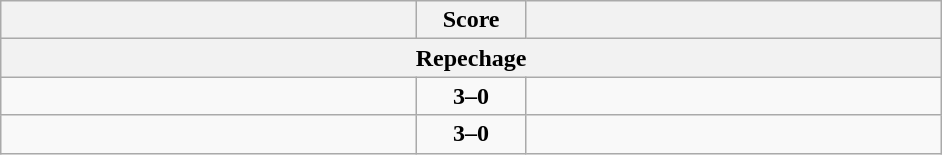<table class="wikitable" style="text-align: left;">
<tr>
<th align="right" width="270"></th>
<th width="65">Score</th>
<th align="left" width="270"></th>
</tr>
<tr>
<th colspan="3">Repechage</th>
</tr>
<tr>
<td><strong></strong></td>
<td align=center><strong>3–0</strong></td>
<td></td>
</tr>
<tr>
<td><strong></strong></td>
<td align=center><strong>3–0</strong></td>
<td></td>
</tr>
</table>
